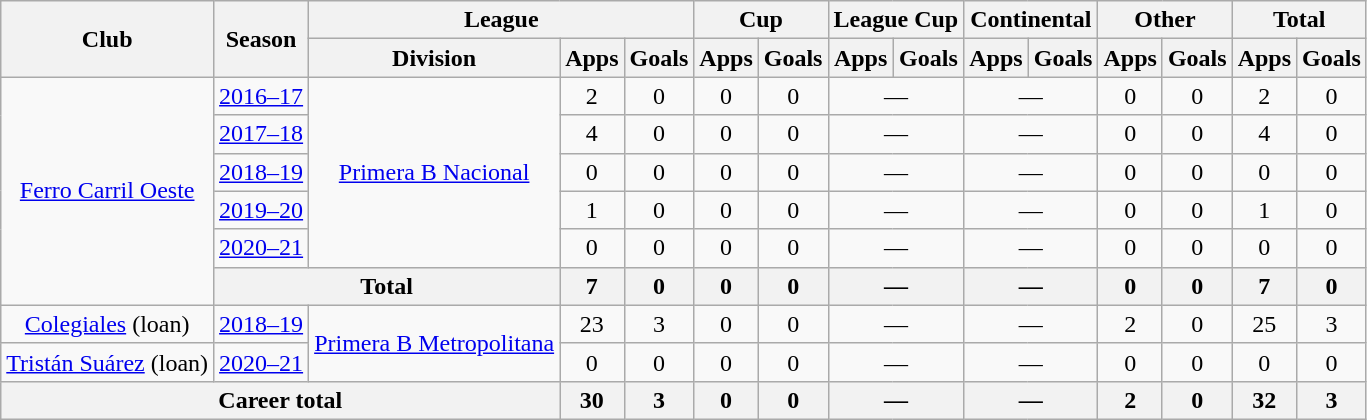<table class="wikitable" style="text-align:center">
<tr>
<th rowspan="2">Club</th>
<th rowspan="2">Season</th>
<th colspan="3">League</th>
<th colspan="2">Cup</th>
<th colspan="2">League Cup</th>
<th colspan="2">Continental</th>
<th colspan="2">Other</th>
<th colspan="2">Total</th>
</tr>
<tr>
<th>Division</th>
<th>Apps</th>
<th>Goals</th>
<th>Apps</th>
<th>Goals</th>
<th>Apps</th>
<th>Goals</th>
<th>Apps</th>
<th>Goals</th>
<th>Apps</th>
<th>Goals</th>
<th>Apps</th>
<th>Goals</th>
</tr>
<tr>
<td rowspan="6"><a href='#'>Ferro Carril Oeste</a></td>
<td><a href='#'>2016–17</a></td>
<td rowspan="5"><a href='#'>Primera B Nacional</a></td>
<td>2</td>
<td>0</td>
<td>0</td>
<td>0</td>
<td colspan="2">—</td>
<td colspan="2">—</td>
<td>0</td>
<td>0</td>
<td>2</td>
<td>0</td>
</tr>
<tr>
<td><a href='#'>2017–18</a></td>
<td>4</td>
<td>0</td>
<td>0</td>
<td>0</td>
<td colspan="2">—</td>
<td colspan="2">—</td>
<td>0</td>
<td>0</td>
<td>4</td>
<td>0</td>
</tr>
<tr>
<td><a href='#'>2018–19</a></td>
<td>0</td>
<td>0</td>
<td>0</td>
<td>0</td>
<td colspan="2">—</td>
<td colspan="2">—</td>
<td>0</td>
<td>0</td>
<td>0</td>
<td>0</td>
</tr>
<tr>
<td><a href='#'>2019–20</a></td>
<td>1</td>
<td>0</td>
<td>0</td>
<td>0</td>
<td colspan="2">—</td>
<td colspan="2">—</td>
<td>0</td>
<td>0</td>
<td>1</td>
<td>0</td>
</tr>
<tr>
<td><a href='#'>2020–21</a></td>
<td>0</td>
<td>0</td>
<td>0</td>
<td>0</td>
<td colspan="2">—</td>
<td colspan="2">—</td>
<td>0</td>
<td>0</td>
<td>0</td>
<td>0</td>
</tr>
<tr>
<th colspan="2">Total</th>
<th>7</th>
<th>0</th>
<th>0</th>
<th>0</th>
<th colspan="2">—</th>
<th colspan="2">—</th>
<th>0</th>
<th>0</th>
<th>7</th>
<th>0</th>
</tr>
<tr>
<td rowspan="1"><a href='#'>Colegiales</a> (loan)</td>
<td><a href='#'>2018–19</a></td>
<td rowspan="2"><a href='#'>Primera B Metropolitana</a></td>
<td>23</td>
<td>3</td>
<td>0</td>
<td>0</td>
<td colspan="2">—</td>
<td colspan="2">—</td>
<td>2</td>
<td>0</td>
<td>25</td>
<td>3</td>
</tr>
<tr>
<td rowspan="1"><a href='#'>Tristán Suárez</a> (loan)</td>
<td><a href='#'>2020–21</a></td>
<td>0</td>
<td>0</td>
<td>0</td>
<td>0</td>
<td colspan="2">—</td>
<td colspan="2">—</td>
<td>0</td>
<td>0</td>
<td>0</td>
<td>0</td>
</tr>
<tr>
<th colspan="3">Career total</th>
<th>30</th>
<th>3</th>
<th>0</th>
<th>0</th>
<th colspan="2">—</th>
<th colspan="2">—</th>
<th>2</th>
<th>0</th>
<th>32</th>
<th>3</th>
</tr>
</table>
